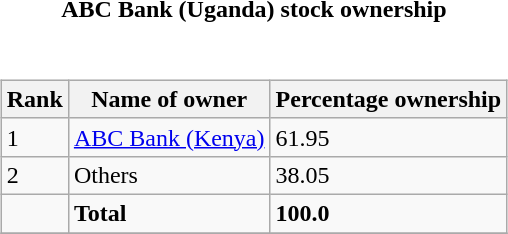<table style="font-size:100%;">
<tr>
<td width="100%" align="center"><strong>ABC Bank (Uganda) stock ownership</strong></td>
</tr>
<tr valign="top">
<td><br><table class="wikitable sortable" style="margin-left:auto;margin-right:auto">
<tr>
<th style="width:2em;">Rank</th>
<th>Name of owner</th>
<th>Percentage ownership</th>
</tr>
<tr>
<td>1</td>
<td><a href='#'>ABC Bank (Kenya)</a></td>
<td>61.95</td>
</tr>
<tr>
<td>2</td>
<td>Others</td>
<td>38.05</td>
</tr>
<tr>
<td></td>
<td><strong>Total</strong></td>
<td><strong>100.0</strong></td>
</tr>
<tr>
</tr>
</table>
</td>
</tr>
</table>
